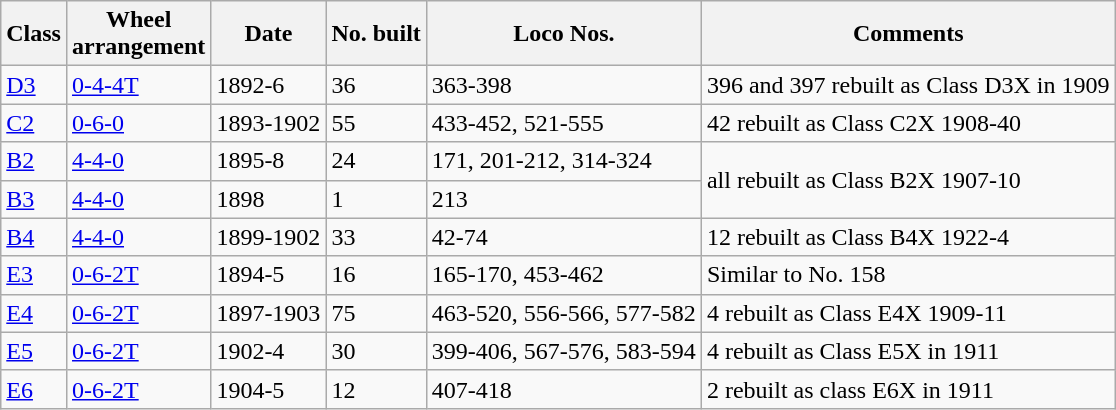<table class="wikitable">
<tr>
<th>Class</th>
<th>Wheel<br>arrangement</th>
<th>Date</th>
<th>No. built</th>
<th>Loco Nos.</th>
<th>Comments</th>
</tr>
<tr>
<td><a href='#'>D3</a></td>
<td><a href='#'>0-4-4T</a></td>
<td>1892-6</td>
<td>36</td>
<td>363-398</td>
<td>396 and 397 rebuilt as Class D3X in 1909</td>
</tr>
<tr>
<td><a href='#'>C2</a></td>
<td><a href='#'>0-6-0</a></td>
<td>1893-1902</td>
<td>55</td>
<td>433-452, 521-555</td>
<td>42 rebuilt as Class C2X 1908-40</td>
</tr>
<tr>
<td><a href='#'>B2</a></td>
<td><a href='#'>4-4-0</a></td>
<td>1895-8</td>
<td>24</td>
<td>171, 201-212, 314-324</td>
<td rowspan=2>all rebuilt as Class B2X 1907-10</td>
</tr>
<tr>
<td><a href='#'>B3</a></td>
<td><a href='#'>4-4-0</a></td>
<td>1898</td>
<td>1</td>
<td>213</td>
</tr>
<tr>
<td><a href='#'>B4</a></td>
<td><a href='#'>4-4-0</a></td>
<td>1899-1902</td>
<td>33</td>
<td>42-74</td>
<td>12 rebuilt as Class B4X 1922-4</td>
</tr>
<tr>
<td><a href='#'>E3</a></td>
<td><a href='#'>0-6-2T</a></td>
<td>1894-5</td>
<td>16</td>
<td>165-170, 453-462</td>
<td>Similar to No. 158</td>
</tr>
<tr>
<td><a href='#'>E4</a></td>
<td><a href='#'>0-6-2T</a></td>
<td>1897-1903</td>
<td>75</td>
<td>463-520, 556-566, 577-582</td>
<td>4 rebuilt as Class E4X 1909-11</td>
</tr>
<tr>
<td><a href='#'>E5</a></td>
<td><a href='#'>0-6-2T</a></td>
<td>1902-4</td>
<td>30</td>
<td>399-406, 567-576, 583-594</td>
<td>4 rebuilt as Class E5X in 1911</td>
</tr>
<tr>
<td><a href='#'>E6</a></td>
<td><a href='#'>0-6-2T</a></td>
<td>1904-5</td>
<td>12</td>
<td>407-418</td>
<td>2 rebuilt as class E6X in 1911</td>
</tr>
</table>
